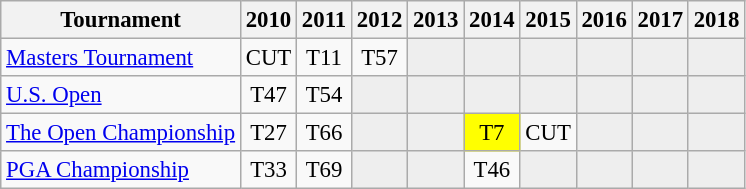<table class="wikitable" style="font-size:95%;text-align:center;">
<tr>
<th>Tournament</th>
<th>2010</th>
<th>2011</th>
<th>2012</th>
<th>2013</th>
<th>2014</th>
<th>2015</th>
<th>2016</th>
<th>2017</th>
<th>2018</th>
</tr>
<tr>
<td align=left><a href='#'>Masters Tournament</a></td>
<td>CUT</td>
<td>T11</td>
<td>T57</td>
<td style="background:#eeeeee;"></td>
<td style="background:#eeeeee;"></td>
<td style="background:#eeeeee;"></td>
<td style="background:#eeeeee;"></td>
<td style="background:#eeeeee;"></td>
<td style="background:#eeeeee;"></td>
</tr>
<tr>
<td align=left><a href='#'>U.S. Open</a></td>
<td>T47</td>
<td>T54</td>
<td style="background:#eeeeee;"></td>
<td style="background:#eeeeee;"></td>
<td style="background:#eeeeee;"></td>
<td style="background:#eeeeee;"></td>
<td style="background:#eeeeee;"></td>
<td style="background:#eeeeee;"></td>
<td style="background:#eeeeee;"></td>
</tr>
<tr>
<td align=left><a href='#'>The Open Championship</a></td>
<td>T27</td>
<td>T66</td>
<td style="background:#eeeeee;"></td>
<td style="background:#eeeeee;"></td>
<td style="background:yellow;">T7</td>
<td>CUT</td>
<td style="background:#eeeeee;"></td>
<td style="background:#eeeeee;"></td>
<td style="background:#eeeeee;"></td>
</tr>
<tr>
<td align=left><a href='#'>PGA Championship</a></td>
<td>T33</td>
<td>T69</td>
<td style="background:#eeeeee;"></td>
<td style="background:#eeeeee;"></td>
<td>T46</td>
<td style="background:#eeeeee;"></td>
<td style="background:#eeeeee;"></td>
<td style="background:#eeeeee;"></td>
<td style="background:#eeeeee;"></td>
</tr>
</table>
